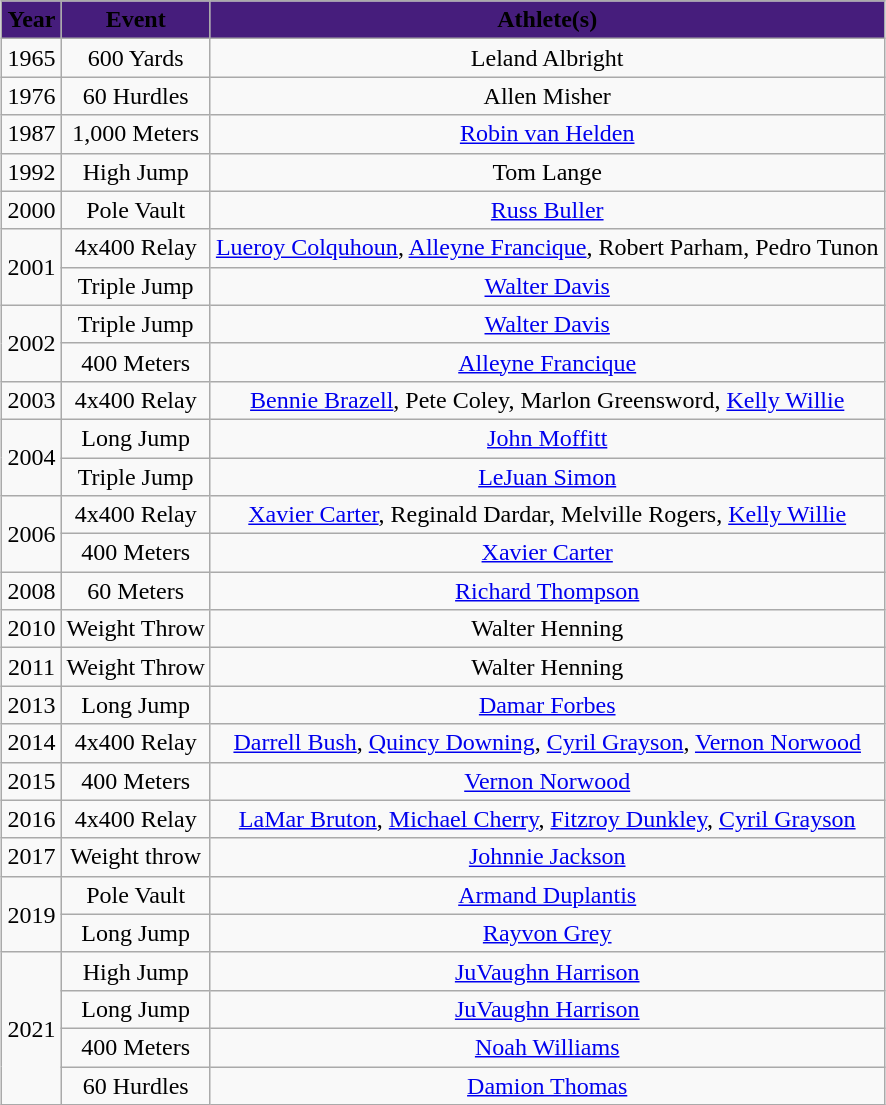<table style="margin: 1em auto 1em auto" class="wikitable sortable">
<tr>
<th style="background:#461d7c;" align="center"><span>Year</span></th>
<th style="background:#461d7c;" align="center"><span>Event</span></th>
<th style="background:#461d7c;" align="center"><span>Athlete(s)</span></th>
</tr>
<tr style="text-align:center;">
<td>1965</td>
<td>600 Yards</td>
<td>Leland Albright</td>
</tr>
<tr style="text-align:center;">
<td>1976</td>
<td>60 Hurdles</td>
<td>Allen Misher</td>
</tr>
<tr style="text-align:center;">
<td>1987</td>
<td>1,000 Meters</td>
<td><a href='#'>Robin van Helden</a></td>
</tr>
<tr style="text-align:center;">
<td>1992</td>
<td>High Jump</td>
<td>Tom Lange</td>
</tr>
<tr style="text-align:center;">
<td>2000</td>
<td>Pole Vault</td>
<td><a href='#'>Russ Buller</a></td>
</tr>
<tr style="text-align:center;">
<td rowspan="2">2001</td>
<td>4x400 Relay</td>
<td><a href='#'>Lueroy Colquhoun</a>, <a href='#'>Alleyne Francique</a>, Robert Parham, Pedro Tunon</td>
</tr>
<tr style="text-align:center;">
<td>Triple Jump</td>
<td><a href='#'>Walter Davis</a></td>
</tr>
<tr style="text-align:center;">
<td rowspan="2">2002</td>
<td>Triple Jump</td>
<td><a href='#'>Walter Davis</a></td>
</tr>
<tr style="text-align:center;">
<td>400 Meters</td>
<td><a href='#'>Alleyne Francique</a></td>
</tr>
<tr style="text-align:center;">
<td>2003</td>
<td>4x400 Relay</td>
<td><a href='#'>Bennie Brazell</a>, Pete Coley, Marlon Greensword, <a href='#'>Kelly Willie</a></td>
</tr>
<tr style="text-align:center;">
<td rowspan="2">2004</td>
<td>Long Jump</td>
<td><a href='#'>John Moffitt</a></td>
</tr>
<tr style="text-align:center;">
<td>Triple Jump</td>
<td><a href='#'>LeJuan Simon</a></td>
</tr>
<tr style="text-align:center;">
<td rowspan="2">2006</td>
<td>4x400 Relay</td>
<td><a href='#'>Xavier Carter</a>, Reginald Dardar, Melville Rogers, <a href='#'>Kelly Willie</a></td>
</tr>
<tr style="text-align:center;">
<td>400 Meters</td>
<td><a href='#'>Xavier Carter</a></td>
</tr>
<tr style="text-align:center;">
<td>2008</td>
<td>60 Meters</td>
<td><a href='#'>Richard Thompson</a></td>
</tr>
<tr style="text-align:center;">
<td>2010</td>
<td>Weight Throw</td>
<td>Walter Henning</td>
</tr>
<tr style="text-align:center;">
<td>2011</td>
<td>Weight Throw</td>
<td>Walter Henning</td>
</tr>
<tr style="text-align:center;">
<td>2013</td>
<td>Long Jump</td>
<td><a href='#'>Damar Forbes</a></td>
</tr>
<tr style="text-align:center;">
<td>2014</td>
<td>4x400 Relay</td>
<td><a href='#'>Darrell Bush</a>, <a href='#'>Quincy Downing</a>, <a href='#'>Cyril Grayson</a>, <a href='#'>Vernon Norwood</a></td>
</tr>
<tr style="text-align:center;">
<td>2015</td>
<td>400 Meters</td>
<td><a href='#'>Vernon Norwood</a></td>
</tr>
<tr style="text-align:center;">
<td>2016</td>
<td>4x400 Relay</td>
<td><a href='#'>LaMar Bruton</a>, <a href='#'>Michael Cherry</a>, <a href='#'>Fitzroy Dunkley</a>, <a href='#'>Cyril Grayson</a></td>
</tr>
<tr style="text-align:center;">
<td>2017</td>
<td>Weight throw</td>
<td><a href='#'>Johnnie Jackson</a></td>
</tr>
<tr style="text-align:center;">
<td rowspan="2">2019</td>
<td>Pole Vault</td>
<td><a href='#'>Armand Duplantis</a></td>
</tr>
<tr style="text-align:center;">
<td>Long Jump</td>
<td><a href='#'>Rayvon Grey</a></td>
</tr>
<tr style="text-align:center;">
<td rowspan="4">2021</td>
<td>High Jump</td>
<td><a href='#'>JuVaughn Harrison</a></td>
</tr>
<tr style="text-align:center;">
<td>Long Jump</td>
<td><a href='#'>JuVaughn Harrison</a></td>
</tr>
<tr style="text-align:center;">
<td>400 Meters</td>
<td><a href='#'>Noah Williams</a></td>
</tr>
<tr style="text-align:center;">
<td>60 Hurdles</td>
<td><a href='#'>Damion Thomas</a></td>
</tr>
</table>
